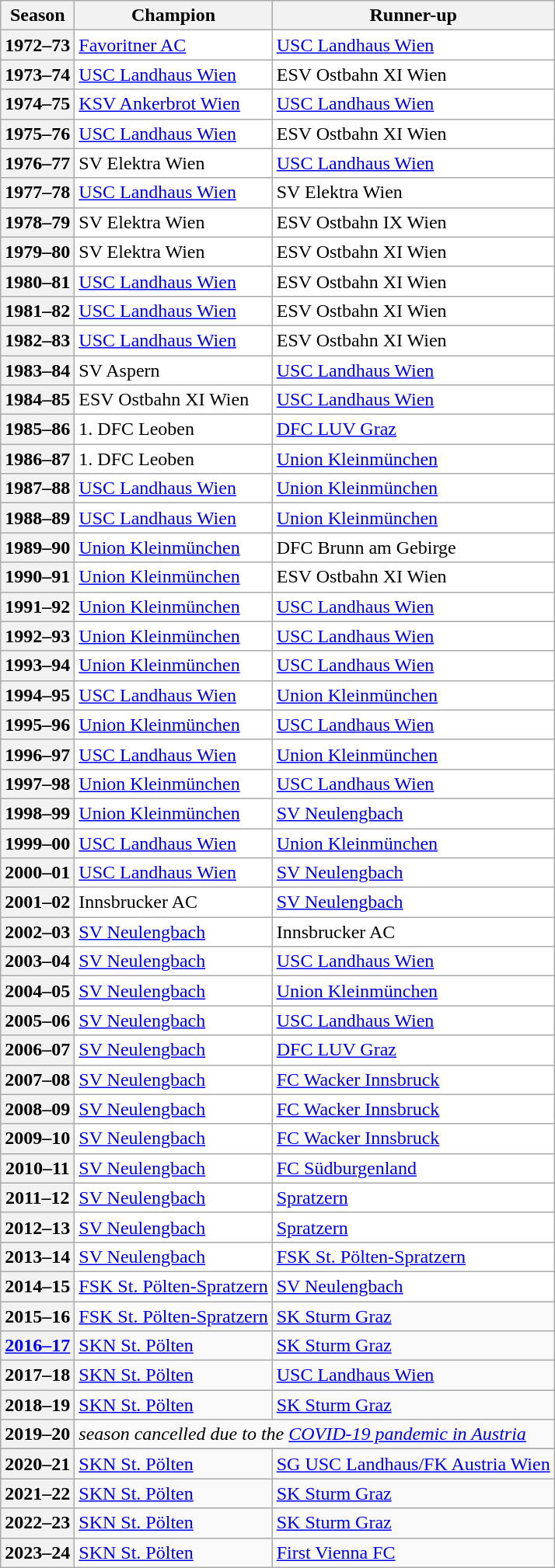<table class="wikitable">
<tr>
<th>Season</th>
<th>Champion</th>
<th>Runner-up</th>
</tr>
<tr align="left" valign="top" bgcolor="#ffffff">
<th>1972–73</th>
<td><a href='#'>Favoritner AC</a></td>
<td><a href='#'>USC Landhaus Wien</a></td>
</tr>
<tr align="left" valign="top" bgcolor="#ffffff">
<th>1973–74</th>
<td><a href='#'>USC Landhaus Wien</a></td>
<td>ESV Ostbahn XI Wien</td>
</tr>
<tr align="left" valign="top" bgcolor="#ffffff">
<th>1974–75</th>
<td><a href='#'>KSV Ankerbrot Wien</a></td>
<td><a href='#'>USC Landhaus Wien</a></td>
</tr>
<tr align="left" valign="top" bgcolor="#ffffff">
<th>1975–76</th>
<td><a href='#'>USC Landhaus Wien</a></td>
<td>ESV Ostbahn XI Wien</td>
</tr>
<tr align="left" valign="top" bgcolor="#ffffff">
<th>1976–77</th>
<td>SV Elektra Wien</td>
<td><a href='#'>USC Landhaus Wien</a></td>
</tr>
<tr align="left" valign="top" bgcolor="#ffffff">
<th>1977–78</th>
<td><a href='#'>USC Landhaus Wien</a></td>
<td>SV Elektra Wien</td>
</tr>
<tr align="left" valign="top" bgcolor="#ffffff">
<th>1978–79</th>
<td>SV Elektra Wien</td>
<td>ESV Ostbahn IX Wien</td>
</tr>
<tr align="left" valign="top" bgcolor="#ffffff">
<th>1979–80</th>
<td>SV Elektra Wien</td>
<td>ESV Ostbahn XI Wien</td>
</tr>
<tr align="left" valign="top" bgcolor="#ffffff">
<th>1980–81</th>
<td><a href='#'>USC Landhaus Wien</a></td>
<td>ESV Ostbahn XI Wien</td>
</tr>
<tr align="left" valign="top" bgcolor="#ffffff">
<th>1981–82</th>
<td><a href='#'>USC Landhaus Wien</a></td>
<td>ESV Ostbahn XI Wien</td>
</tr>
<tr align="left" valign="top" bgcolor="#ffffff">
<th>1982–83</th>
<td><a href='#'>USC Landhaus Wien</a></td>
<td>ESV Ostbahn XI Wien</td>
</tr>
<tr align="left" valign="top" bgcolor="#ffffff">
<th>1983–84</th>
<td>SV Aspern</td>
<td><a href='#'>USC Landhaus Wien</a></td>
</tr>
<tr align="left" valign="top" bgcolor="#ffffff">
<th>1984–85</th>
<td>ESV Ostbahn XI Wien</td>
<td><a href='#'>USC Landhaus Wien</a></td>
</tr>
<tr align="left" valign="top" bgcolor="#ffffff">
<th>1985–86</th>
<td>1. DFC Leoben</td>
<td><a href='#'>DFC LUV Graz</a></td>
</tr>
<tr align="left" valign="top" bgcolor="#ffffff">
<th>1986–87</th>
<td>1. DFC Leoben</td>
<td><a href='#'>Union Kleinmünchen</a></td>
</tr>
<tr align="left" valign="top" bgcolor="#ffffff">
<th>1987–88</th>
<td><a href='#'>USC Landhaus Wien</a></td>
<td><a href='#'>Union Kleinmünchen</a></td>
</tr>
<tr align="left" valign="top" bgcolor="#ffffff">
<th>1988–89</th>
<td><a href='#'>USC Landhaus Wien</a></td>
<td><a href='#'>Union Kleinmünchen</a></td>
</tr>
<tr align="left" valign="top" bgcolor="#ffffff">
<th>1989–90</th>
<td><a href='#'>Union Kleinmünchen</a></td>
<td>DFC Brunn am Gebirge</td>
</tr>
<tr align="left" valign="top" bgcolor="#ffffff">
<th>1990–91</th>
<td><a href='#'>Union Kleinmünchen</a></td>
<td>ESV Ostbahn XI Wien</td>
</tr>
<tr align="left" valign="top" bgcolor="#ffffff">
<th>1991–92</th>
<td><a href='#'>Union Kleinmünchen</a></td>
<td><a href='#'>USC Landhaus Wien</a></td>
</tr>
<tr align="left" valign="top" bgcolor="#ffffff">
<th>1992–93</th>
<td><a href='#'>Union Kleinmünchen</a></td>
<td><a href='#'>USC Landhaus Wien</a></td>
</tr>
<tr align="left" valign="top" bgcolor="#ffffff">
<th>1993–94</th>
<td><a href='#'>Union Kleinmünchen</a></td>
<td><a href='#'>USC Landhaus Wien</a></td>
</tr>
<tr align="left" valign="top" bgcolor="#ffffff">
<th>1994–95</th>
<td><a href='#'>USC Landhaus Wien</a></td>
<td><a href='#'>Union Kleinmünchen</a></td>
</tr>
<tr align="left" valign="top" bgcolor="#ffffff">
<th>1995–96</th>
<td><a href='#'>Union Kleinmünchen</a></td>
<td><a href='#'>USC Landhaus Wien</a></td>
</tr>
<tr align="left" valign="top" bgcolor="#ffffff">
<th>1996–97</th>
<td><a href='#'>USC Landhaus Wien</a></td>
<td><a href='#'>Union Kleinmünchen</a></td>
</tr>
<tr align="left" valign="top" bgcolor="#ffffff">
<th>1997–98</th>
<td><a href='#'>Union Kleinmünchen</a></td>
<td><a href='#'>USC Landhaus Wien</a></td>
</tr>
<tr align="left" valign="top" bgcolor="#ffffff">
<th>1998–99</th>
<td><a href='#'>Union Kleinmünchen</a></td>
<td><a href='#'>SV Neulengbach</a></td>
</tr>
<tr align="left" valign="top" bgcolor="#ffffff">
<th>1999–00</th>
<td><a href='#'>USC Landhaus Wien</a></td>
<td><a href='#'>Union Kleinmünchen</a></td>
</tr>
<tr align="left" valign="top" bgcolor="#ffffff">
<th>2000–01</th>
<td><a href='#'>USC Landhaus Wien</a></td>
<td><a href='#'>SV Neulengbach</a></td>
</tr>
<tr align="left" valign="top" bgcolor="#ffffff">
<th>2001–02</th>
<td>Innsbrucker AC</td>
<td><a href='#'>SV Neulengbach</a></td>
</tr>
<tr align="left" valign="top" bgcolor="#ffffff">
<th>2002–03</th>
<td><a href='#'>SV Neulengbach</a></td>
<td>Innsbrucker AC</td>
</tr>
<tr align="left" valign="top" bgcolor="#ffffff">
<th>2003–04</th>
<td><a href='#'>SV Neulengbach</a></td>
<td><a href='#'>USC Landhaus Wien</a></td>
</tr>
<tr align="left" valign="top" bgcolor="#ffffff">
<th>2004–05</th>
<td><a href='#'>SV Neulengbach</a></td>
<td><a href='#'>Union Kleinmünchen</a></td>
</tr>
<tr align="left" valign="top" bgcolor="#ffffff">
<th>2005–06</th>
<td><a href='#'>SV Neulengbach</a></td>
<td><a href='#'>USC Landhaus Wien</a></td>
</tr>
<tr align="left" valign="top" bgcolor="#ffffff">
<th>2006–07</th>
<td><a href='#'>SV Neulengbach</a></td>
<td><a href='#'>DFC LUV Graz</a></td>
</tr>
<tr align="left" valign="top" bgcolor="#ffffff">
<th>2007–08</th>
<td><a href='#'>SV Neulengbach</a></td>
<td><a href='#'>FC Wacker Innsbruck</a></td>
</tr>
<tr align="left" valign="top" bgcolor="#ffffff">
<th>2008–09</th>
<td><a href='#'>SV Neulengbach</a></td>
<td><a href='#'>FC Wacker Innsbruck</a></td>
</tr>
<tr align="left" valign="top" bgcolor="#ffffff">
<th>2009–10</th>
<td><a href='#'>SV Neulengbach</a></td>
<td><a href='#'>FC Wacker Innsbruck</a></td>
</tr>
<tr align="left" valign="top" bgcolor="#ffffff">
<th>2010–11</th>
<td><a href='#'>SV Neulengbach</a></td>
<td><a href='#'>FC Südburgenland</a></td>
</tr>
<tr align="left" valign="top" bgcolor="#ffffff">
<th>2011–12</th>
<td><a href='#'>SV Neulengbach</a></td>
<td><a href='#'>Spratzern</a></td>
</tr>
<tr align="left" valign="top" bgcolor="#ffffff">
<th>2012–13</th>
<td><a href='#'>SV Neulengbach</a></td>
<td><a href='#'>Spratzern</a></td>
</tr>
<tr align="left" valign="top" bgcolor="#ffffff">
<th>2013–14</th>
<td><a href='#'>SV Neulengbach</a></td>
<td><a href='#'>FSK St. Pölten-Spratzern</a></td>
</tr>
<tr align="left" valign="top" bgcolor="#ffffff">
<th>2014–15</th>
<td><a href='#'>FSK St. Pölten-Spratzern</a></td>
<td><a href='#'>SV Neulengbach</a></td>
</tr>
<tr>
<th>2015–16</th>
<td><a href='#'>FSK St. Pölten-Spratzern</a></td>
<td><a href='#'>SK Sturm Graz</a></td>
</tr>
<tr>
<th><a href='#'>2016–17</a></th>
<td><a href='#'>SKN St. Pölten</a></td>
<td><a href='#'>SK Sturm Graz</a></td>
</tr>
<tr>
<th>2017–18</th>
<td><a href='#'>SKN St. Pölten</a></td>
<td><a href='#'>USC Landhaus Wien</a></td>
</tr>
<tr>
<th>2018–19</th>
<td><a href='#'>SKN St. Pölten</a></td>
<td><a href='#'>SK Sturm Graz</a></td>
</tr>
<tr>
<th>2019–20</th>
<td colspan=2><em>season cancelled due to the <a href='#'>COVID-19 pandemic in Austria</a></em></td>
</tr>
<tr>
</tr>
<tr>
<th>2020–21</th>
<td><a href='#'>SKN St. Pölten</a></td>
<td><a href='#'>SG USC Landhaus/FK Austria Wien</a></td>
</tr>
<tr>
<th>2021–22</th>
<td><a href='#'>SKN St. Pölten</a></td>
<td><a href='#'>SK Sturm Graz</a></td>
</tr>
<tr>
<th>2022–23</th>
<td><a href='#'>SKN St. Pölten</a></td>
<td><a href='#'>SK Sturm Graz</a></td>
</tr>
<tr>
<th>2023–24</th>
<td><a href='#'>SKN St. Pölten</a></td>
<td><a href='#'>First Vienna FC</a></td>
</tr>
</table>
